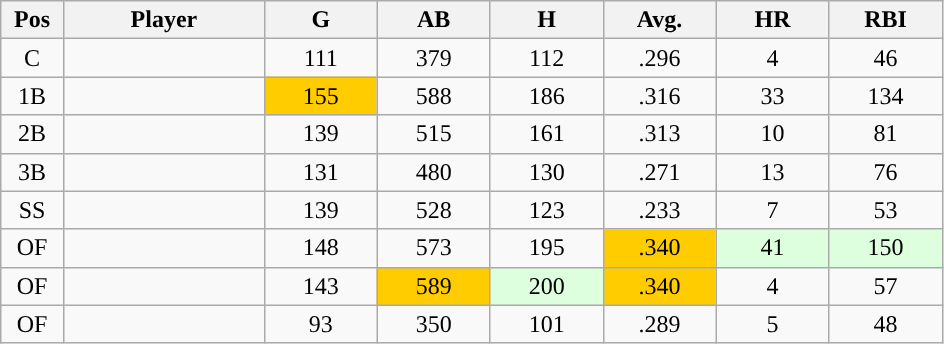<table class="wikitable sortable">
<tr>
<th bgcolor="#DDDDFF" width="5%">Pos</th>
<th bgcolor="#DDDDFF" width="16%">Player</th>
<th bgcolor="#DDDDFF" width="9%">G</th>
<th bgcolor="#DDDDFF" width="9%">AB</th>
<th bgcolor="#DDDDFF" width="9%">H</th>
<th bgcolor="#DDDDFF" width="9%">Avg.</th>
<th bgcolor="#DDDDFF" width="9%">HR</th>
<th bgcolor="#DDDDFF" width="9%">RBI</th>
</tr>
<tr align="center">
<td>C</td>
<td></td>
<td>111</td>
<td>379</td>
<td>112</td>
<td>.296</td>
<td>4</td>
<td>46</td>
</tr>
<tr align="center">
<td>1B</td>
<td></td>
<td style="background:#fc0;">155</td>
<td>588</td>
<td>186</td>
<td>.316</td>
<td>33</td>
<td>134</td>
</tr>
<tr align="center">
<td>2B</td>
<td></td>
<td>139</td>
<td>515</td>
<td>161</td>
<td>.313</td>
<td>10</td>
<td>81</td>
</tr>
<tr align="center">
<td>3B</td>
<td></td>
<td>131</td>
<td>480</td>
<td>130</td>
<td>.271</td>
<td>13</td>
<td>76</td>
</tr>
<tr align="center">
<td>SS</td>
<td></td>
<td>139</td>
<td>528</td>
<td>123</td>
<td>.233</td>
<td>7</td>
<td>53</td>
</tr>
<tr align="center">
<td>OF</td>
<td></td>
<td>148</td>
<td>573</td>
<td>195</td>
<td style="background:#fc0;">.340</td>
<td style="background:#DDFFDD;">41</td>
<td style="background:#DDFFDD;">150</td>
</tr>
<tr align="center">
<td>OF</td>
<td></td>
<td>143</td>
<td style="background:#fc0;">589</td>
<td style="background:#DDFFDD;">200</td>
<td style="background:#fc0;">.340</td>
<td>4</td>
<td>57</td>
</tr>
<tr align="center">
<td>OF</td>
<td></td>
<td>93</td>
<td>350</td>
<td>101</td>
<td>.289</td>
<td>5</td>
<td>48</td>
</tr>
</table>
